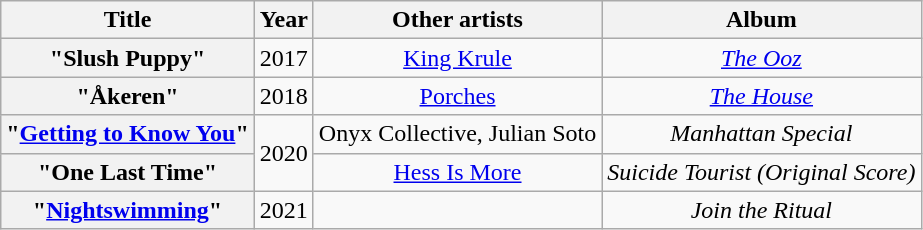<table class="wikitable sortable plainrowheaders" style="text-align: center;">
<tr>
<th scope="col">Title</th>
<th scope="col">Year</th>
<th scope="col">Other artists</th>
<th scope="col">Album</th>
</tr>
<tr>
<th scope="row">"Slush Puppy"</th>
<td>2017</td>
<td><a href='#'>King Krule</a></td>
<td><em><a href='#'>The Ooz</a></em></td>
</tr>
<tr>
<th scope="row">"Åkeren"</th>
<td>2018</td>
<td><a href='#'>Porches</a></td>
<td><em><a href='#'>The House</a></em></td>
</tr>
<tr>
<th scope="row">"<a href='#'>Getting to Know You</a>"</th>
<td rowspan="2">2020</td>
<td>Onyx Collective, Julian Soto</td>
<td><em>Manhattan Special</em></td>
</tr>
<tr>
<th scope="row">"One Last Time"</th>
<td><a href='#'>Hess Is More</a></td>
<td><em>Suicide Tourist (Original Score)</em></td>
</tr>
<tr>
<th scope="row">"<a href='#'>Nightswimming</a>"</th>
<td rowspan="1">2021</td>
<td></td>
<td><em>Join the Ritual</em></td>
</tr>
</table>
